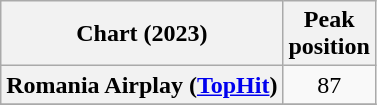<table class="wikitable plainrowheaders" style="text-align:center">
<tr>
<th scope="col">Chart (2023)</th>
<th scope="col">Peak<br>position</th>
</tr>
<tr>
<th scope="row">Romania Airplay (<a href='#'>TopHit</a>)</th>
<td>87</td>
</tr>
<tr>
</tr>
</table>
